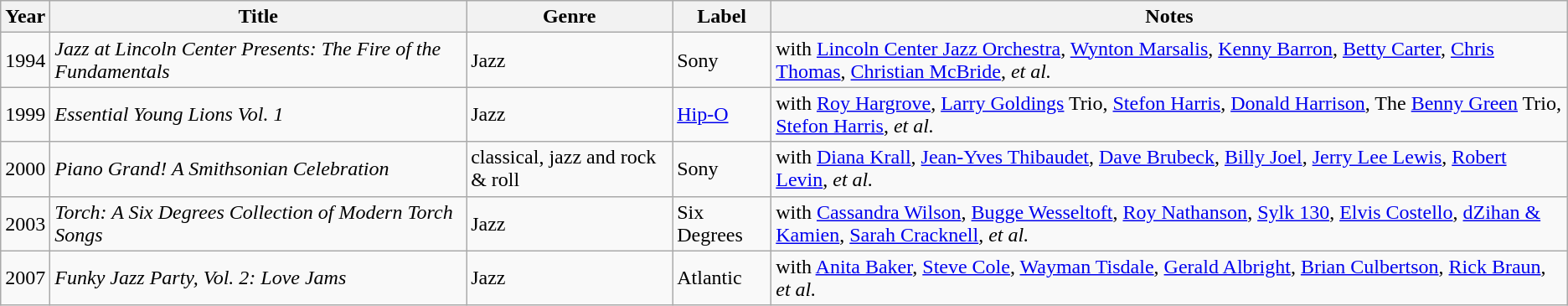<table class="wikitable">
<tr>
<th>Year</th>
<th>Title</th>
<th>Genre</th>
<th>Label</th>
<th>Notes</th>
</tr>
<tr>
<td>1994</td>
<td><em>Jazz at Lincoln Center Presents: The Fire of the Fundamentals</em></td>
<td>Jazz</td>
<td>Sony</td>
<td>with <a href='#'>Lincoln Center Jazz Orchestra</a>, <a href='#'>Wynton Marsalis</a>, <a href='#'>Kenny Barron</a>, <a href='#'>Betty Carter</a>, <a href='#'>Chris Thomas</a>, <a href='#'>Christian McBride</a>, <em>et al.</em></td>
</tr>
<tr>
<td>1999</td>
<td><em>Essential Young Lions Vol. 1</em></td>
<td>Jazz</td>
<td><a href='#'>Hip-O</a></td>
<td>with <a href='#'>Roy Hargrove</a>, <a href='#'>Larry Goldings</a> Trio, <a href='#'>Stefon Harris</a>, <a href='#'>Donald Harrison</a>, The <a href='#'>Benny Green</a> Trio, <a href='#'>Stefon Harris</a>, <em>et al.</em></td>
</tr>
<tr>
<td>2000</td>
<td><em>Piano Grand! A Smithsonian Celebration</em></td>
<td>classical, jazz and rock & roll</td>
<td>Sony</td>
<td>with <a href='#'>Diana Krall</a>, <a href='#'>Jean-Yves Thibaudet</a>, <a href='#'>Dave Brubeck</a>, <a href='#'>Billy Joel</a>, <a href='#'>Jerry Lee Lewis</a>, <a href='#'>Robert Levin</a>, <em>et al.</em></td>
</tr>
<tr>
<td>2003</td>
<td><em>Torch: A Six Degrees Collection of Modern Torch Songs</em></td>
<td>Jazz</td>
<td>Six Degrees</td>
<td>with <a href='#'>Cassandra Wilson</a>, <a href='#'>Bugge Wesseltoft</a>, <a href='#'>Roy Nathanson</a>, <a href='#'>Sylk 130</a>, <a href='#'>Elvis Costello</a>, <a href='#'>dZihan & Kamien</a>, <a href='#'>Sarah Cracknell</a>, <em>et al.</em></td>
</tr>
<tr>
<td>2007</td>
<td><em>Funky Jazz Party, Vol. 2: Love Jams</em></td>
<td>Jazz</td>
<td>Atlantic</td>
<td>with <a href='#'>Anita Baker</a>, <a href='#'>Steve Cole</a>, <a href='#'>Wayman Tisdale</a>, <a href='#'>Gerald Albright</a>, <a href='#'>Brian Culbertson</a>, <a href='#'>Rick Braun</a>, <em>et al.</em></td>
</tr>
</table>
